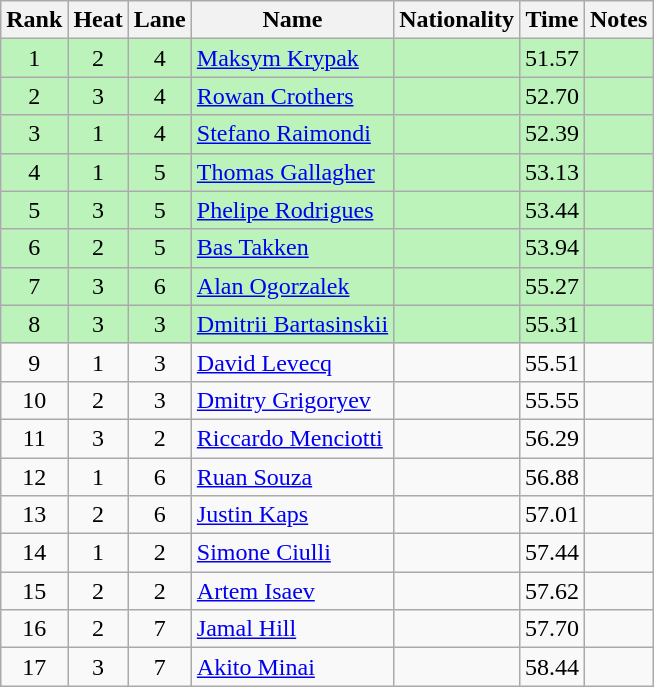<table class="wikitable sortable" style="text-align:center">
<tr>
<th>Rank</th>
<th>Heat</th>
<th>Lane</th>
<th>Name</th>
<th>Nationality</th>
<th>Time</th>
<th>Notes</th>
</tr>
<tr bgcolor=bbf3bb>
<td>1</td>
<td>2</td>
<td>4</td>
<td align=left><a href='#'>Maksym Krypak</a></td>
<td align=left></td>
<td>51.57</td>
<td></td>
</tr>
<tr bgcolor=bbf3bb>
<td>2</td>
<td>3</td>
<td>4</td>
<td align=left><a href='#'>Rowan Crothers</a></td>
<td align=left></td>
<td>52.70</td>
<td></td>
</tr>
<tr bgcolor=bbf3bb>
<td>3</td>
<td>1</td>
<td>4</td>
<td align=left><a href='#'>Stefano Raimondi</a></td>
<td align=left></td>
<td>52.39</td>
<td></td>
</tr>
<tr bgcolor=bbf3bb>
<td>4</td>
<td>1</td>
<td>5</td>
<td align=left><a href='#'>Thomas Gallagher</a></td>
<td align=left></td>
<td>53.13</td>
<td></td>
</tr>
<tr bgcolor=bbf3bb>
<td>5</td>
<td>3</td>
<td>5</td>
<td align=left><a href='#'>Phelipe Rodrigues</a></td>
<td align=left></td>
<td>53.44</td>
<td></td>
</tr>
<tr bgcolor=bbf3bb>
<td>6</td>
<td>2</td>
<td>5</td>
<td align=left><a href='#'>Bas Takken</a></td>
<td align=left></td>
<td>53.94</td>
<td></td>
</tr>
<tr bgcolor=bbf3bb>
<td>7</td>
<td>3</td>
<td>6</td>
<td align=left><a href='#'>Alan Ogorzalek</a></td>
<td align=left></td>
<td>55.27</td>
<td></td>
</tr>
<tr bgcolor=bbf3bb>
<td>8</td>
<td>3</td>
<td>3</td>
<td align=left><a href='#'>Dmitrii Bartasinskii</a></td>
<td align=left></td>
<td>55.31</td>
<td></td>
</tr>
<tr>
<td>9</td>
<td>1</td>
<td>3</td>
<td align=left><a href='#'>David Levecq</a></td>
<td align=left></td>
<td>55.51</td>
<td></td>
</tr>
<tr>
<td>10</td>
<td>2</td>
<td>3</td>
<td align=left><a href='#'>Dmitry Grigoryev</a></td>
<td align=left></td>
<td>55.55</td>
<td></td>
</tr>
<tr>
<td>11</td>
<td>3</td>
<td>2</td>
<td align=left><a href='#'>Riccardo Menciotti</a></td>
<td align=left></td>
<td>56.29</td>
<td></td>
</tr>
<tr>
<td>12</td>
<td>1</td>
<td>6</td>
<td align=left><a href='#'>Ruan Souza</a></td>
<td align=left></td>
<td>56.88</td>
<td></td>
</tr>
<tr>
<td>13</td>
<td>2</td>
<td>6</td>
<td align=left><a href='#'>Justin Kaps</a></td>
<td align=left></td>
<td>57.01</td>
<td></td>
</tr>
<tr>
<td>14</td>
<td>1</td>
<td>2</td>
<td align=left><a href='#'>Simone Ciulli</a></td>
<td align=left></td>
<td>57.44</td>
<td></td>
</tr>
<tr>
<td>15</td>
<td>2</td>
<td>2</td>
<td align=left><a href='#'>Artem Isaev</a></td>
<td align=left></td>
<td>57.62</td>
<td></td>
</tr>
<tr>
<td>16</td>
<td>2</td>
<td>7</td>
<td align=left><a href='#'>Jamal Hill</a></td>
<td align=left></td>
<td>57.70</td>
<td></td>
</tr>
<tr>
<td>17</td>
<td>3</td>
<td>7</td>
<td align=left><a href='#'>Akito Minai</a></td>
<td align=left></td>
<td>58.44</td>
<td></td>
</tr>
</table>
